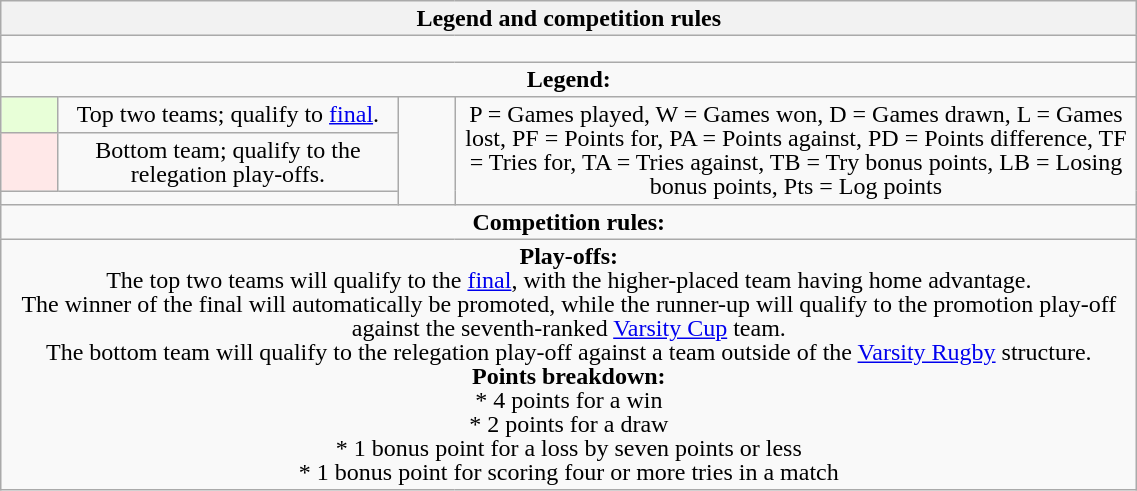<table class="wikitable collapsible collapsed" style="text-align:center; line-height:100%; font-size:100%; width:60%;">
<tr>
<th colspan="4" style="border:0px">Legend and competition rules</th>
</tr>
<tr>
<td colspan="4" style="height:10px"></td>
</tr>
<tr>
<td colspan="4" style="border:0px"><strong>Legend:</strong></td>
</tr>
<tr>
<td style="height:10px; width:5%; background:#E8FFD8;"></td>
<td style="width:30%;">Top two teams; qualify to <a href='#'>final</a>.</td>
<td rowspan="3" style="width:5%;"></td>
<td rowspan="3" style="width:60%;" background:#FFFFFF;>P = Games played, W = Games won, D = Games drawn, L = Games lost, PF = Points for, PA = Points against, PD = Points difference, TF = Tries for, TA = Tries against, TB = Try bonus points, LB = Losing bonus points, Pts = Log points</td>
</tr>
<tr>
<td style="height:10px; width:5%; background:#FFE8E8;"></td>
<td>Bottom team; qualify to the relegation play-offs.</td>
</tr>
<tr>
<td colspan="2"></td>
</tr>
<tr>
<td colspan="4" style="border:0px"><strong>Competition rules:</strong></td>
</tr>
<tr>
<td colspan="4"><strong>Play-offs:</strong><br>The top two teams will qualify to the <a href='#'>final</a>, with the higher-placed team having home advantage.<br>The winner of the final will automatically be promoted, while the runner-up will qualify to the promotion play-off against the seventh-ranked <a href='#'>Varsity Cup</a> team.<br>The bottom team will qualify to the relegation play-off against a team outside of the <a href='#'>Varsity Rugby</a> structure.<br><strong>Points breakdown:</strong><br>* 4 points for a win<br>* 2 points for a draw<br>* 1 bonus point for a loss by seven points or less<br>* 1 bonus point for scoring four or more tries in a match</td>
</tr>
</table>
